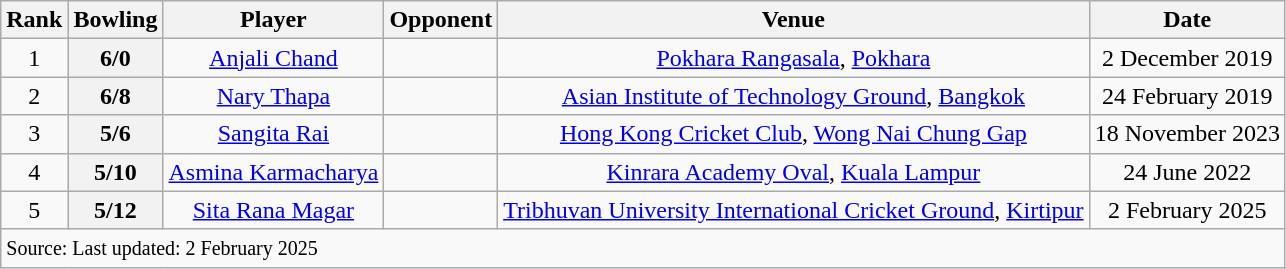<table class="wikitable" style="text-align: center;">
<tr>
<th>Rank</th>
<th>Bowling</th>
<th>Player</th>
<th>Opponent</th>
<th>Venue</th>
<th>Date</th>
</tr>
<tr>
<td>1</td>
<th>6/0</th>
<td><a href='#'>Anjali Chand</a></td>
<td></td>
<td><a href='#'>Pokhara Rangasala</a>, <a href='#'>Pokhara</a></td>
<td>2 December 2019</td>
</tr>
<tr>
<td>2</td>
<th>6/8</th>
<td><a href='#'>Nary Thapa</a></td>
<td></td>
<td><a href='#'>Asian Institute of Technology Ground</a>, <a href='#'>Bangkok</a></td>
<td>24 February 2019</td>
</tr>
<tr>
<td>3</td>
<th>5/6</th>
<td><a href='#'>Sangita Rai</a></td>
<td></td>
<td><a href='#'>Hong Kong Cricket Club</a>, <a href='#'>Wong Nai Chung Gap</a></td>
<td>18 November 2023</td>
</tr>
<tr>
<td>4</td>
<th>5/10</th>
<td><a href='#'>Asmina Karmacharya</a></td>
<td></td>
<td><a href='#'>Kinrara Academy Oval</a>, <a href='#'>Kuala Lampur</a></td>
<td>24 June 2022</td>
</tr>
<tr>
<td>5</td>
<th>5/12</th>
<td><a href='#'>Sita Rana Magar</a></td>
<td></td>
<td><a href='#'>Tribhuvan University International Cricket Ground</a>, <a href='#'>Kirtipur</a></td>
<td>2 February 2025</td>
</tr>
<tr>
<td style="text-align:left;" colspan="6"><small>Source:  Last updated: 2 February 2025</small></td>
</tr>
</table>
